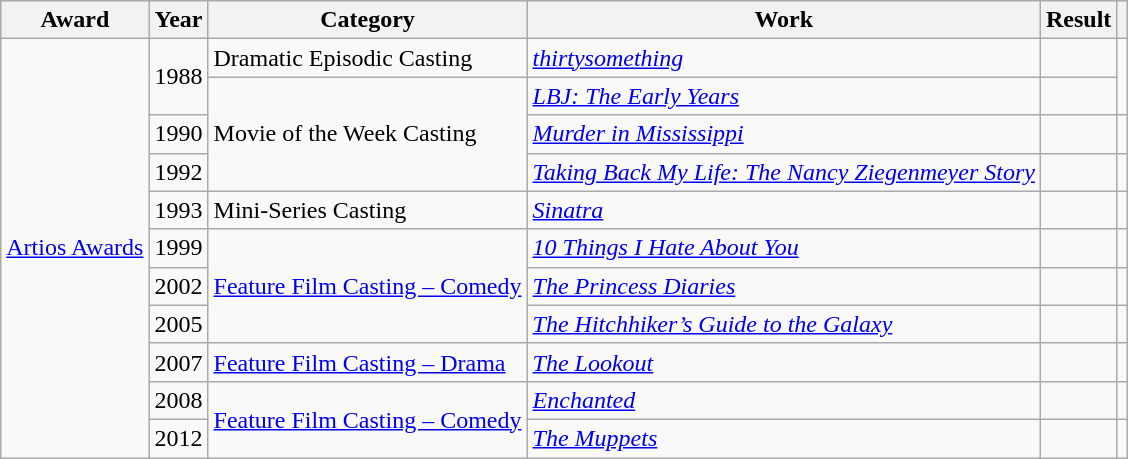<table class="wikitable plainrowheaders sortable">
<tr>
<th scope="col">Award</th>
<th scope="col">Year</th>
<th scope="col">Category</th>
<th scope="col">Work</th>
<th scope="col">Result</th>
<th scope="col" class="unsortable"></th>
</tr>
<tr>
<td rowspan=11><a href='#'>Artios Awards</a></td>
<td rowspan=2>1988</td>
<td>Dramatic Episodic Casting</td>
<td><em><a href='#'>thirtysomething</a></em></td>
<td></td>
<td rowspan=2></td>
</tr>
<tr>
<td rowspan=3>Movie of the Week Casting</td>
<td><em><a href='#'>LBJ: The Early Years</a></em></td>
<td></td>
</tr>
<tr>
<td>1990</td>
<td><em><a href='#'>Murder in Mississippi</a></em></td>
<td></td>
<td></td>
</tr>
<tr>
<td>1992</td>
<td><em><a href='#'>Taking Back My Life: The Nancy Ziegenmeyer Story</a></em></td>
<td></td>
<td></td>
</tr>
<tr>
<td>1993</td>
<td>Mini-Series Casting</td>
<td><em><a href='#'>Sinatra</a></em></td>
<td></td>
<td></td>
</tr>
<tr>
<td>1999</td>
<td rowspan=3><a href='#'>Feature Film Casting – Comedy</a></td>
<td><em><a href='#'>10 Things I Hate About You</a></em></td>
<td></td>
<td></td>
</tr>
<tr>
<td>2002</td>
<td><em><a href='#'>The Princess Diaries</a></em></td>
<td></td>
<td></td>
</tr>
<tr>
<td>2005</td>
<td><em><a href='#'>The Hitchhiker’s Guide to the Galaxy</a></em></td>
<td></td>
<td></td>
</tr>
<tr>
<td>2007</td>
<td><a href='#'>Feature Film Casting – Drama</a></td>
<td><em><a href='#'>The Lookout</a></em></td>
<td></td>
<td></td>
</tr>
<tr>
<td>2008</td>
<td rowspan=2><a href='#'>Feature Film Casting – Comedy</a></td>
<td><em><a href='#'>Enchanted</a></em></td>
<td></td>
<td></td>
</tr>
<tr>
<td>2012</td>
<td><em><a href='#'>The Muppets</a></em></td>
<td></td>
<td></td>
</tr>
</table>
